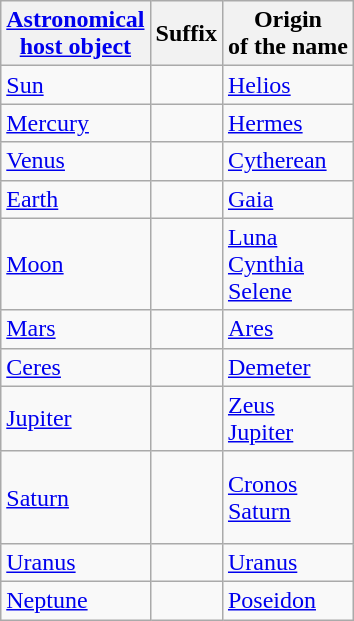<table class="wikitable">
<tr>
<th><a href='#'>Astronomical<br>host object</a></th>
<th>Suffix</th>
<th>Origin<br>of the name</th>
</tr>
<tr>
<td><a href='#'>Sun</a></td>
<td></td>
<td><a href='#'>Helios</a></td>
</tr>
<tr>
<td><a href='#'>Mercury</a></td>
<td></td>
<td><a href='#'>Hermes</a></td>
</tr>
<tr>
<td><a href='#'>Venus</a></td>
<td><br></td>
<td><a href='#'>Cytherean</a></td>
</tr>
<tr>
<td><a href='#'>Earth</a></td>
<td></td>
<td><a href='#'>Gaia</a></td>
</tr>
<tr>
<td><a href='#'>Moon</a></td>
<td><br><br></td>
<td><a href='#'>Luna</a><br><a href='#'>Cynthia</a><br><a href='#'>Selene</a></td>
</tr>
<tr>
<td><a href='#'>Mars</a></td>
<td></td>
<td><a href='#'>Ares</a></td>
</tr>
<tr>
<td><a href='#'>Ceres</a></td>
<td></td>
<td><a href='#'>Demeter</a></td>
</tr>
<tr>
<td><a href='#'>Jupiter</a></td>
<td></td>
<td><a href='#'>Zeus</a><br><a href='#'>Jupiter</a></td>
</tr>
<tr>
<td><a href='#'>Saturn</a></td>
<td><br><br><br></td>
<td><a href='#'>Cronos</a><br><a href='#'>Saturn</a></td>
</tr>
<tr>
<td><a href='#'>Uranus</a></td>
<td></td>
<td><a href='#'>Uranus</a></td>
</tr>
<tr>
<td><a href='#'>Neptune</a></td>
<td><br></td>
<td><a href='#'>Poseidon</a></td>
</tr>
</table>
